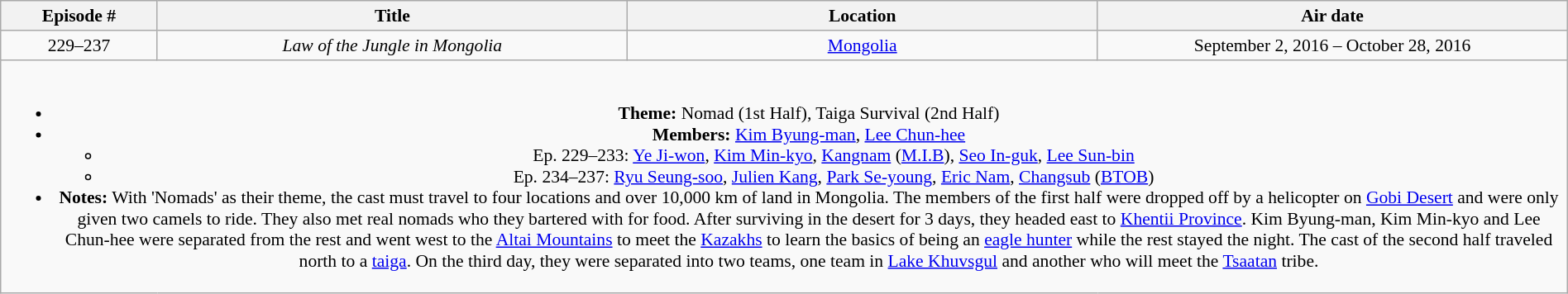<table class="wikitable" style="text-align:center; font-size:90%; width:100%;">
<tr>
<th width="10%">Episode #</th>
<th width="30%">Title</th>
<th width="30%">Location</th>
<th width="30%">Air date</th>
</tr>
<tr>
<td>229–237</td>
<td><em>Law of the Jungle in Mongolia</em></td>
<td><a href='#'>Mongolia</a></td>
<td>September 2, 2016 – October 28, 2016</td>
</tr>
<tr>
<td colspan="4"><br><ul><li><strong>Theme:</strong> Nomad (1st Half), Taiga Survival (2nd Half)</li><li><strong>Members:</strong> <a href='#'>Kim Byung-man</a>, <a href='#'>Lee Chun-hee</a><ul><li>Ep. 229–233: <a href='#'>Ye Ji-won</a>, <a href='#'>Kim Min-kyo</a>, <a href='#'>Kangnam</a> (<a href='#'>M.I.B</a>), <a href='#'>Seo In-guk</a>, <a href='#'>Lee Sun-bin</a></li><li>Ep. 234–237: <a href='#'>Ryu Seung-soo</a>, <a href='#'>Julien Kang</a>, <a href='#'>Park Se-young</a>, <a href='#'>Eric Nam</a>, <a href='#'>Changsub</a> (<a href='#'>BTOB</a>)</li></ul></li><li><strong>Notes:</strong> With 'Nomads' as their theme, the cast must travel to four locations and over 10,000 km of land in Mongolia. The members of the first half were dropped off by a helicopter on <a href='#'>Gobi Desert</a> and were only given two camels to ride. They also met real nomads who they bartered with for food. After surviving in the desert for 3 days, they headed east to <a href='#'>Khentii Province</a>. Kim Byung-man, Kim Min-kyo and Lee Chun-hee were separated from the rest and went west to the <a href='#'>Altai Mountains</a> to meet the <a href='#'>Kazakhs</a> to learn the basics of being an <a href='#'>eagle hunter</a> while the rest stayed the night. The cast of the second half traveled north to a <a href='#'>taiga</a>. On the third day, they were separated into two teams, one team in <a href='#'>Lake Khuvsgul</a> and another who will meet the <a href='#'>Tsaatan</a> tribe.</li></ul></td>
</tr>
</table>
